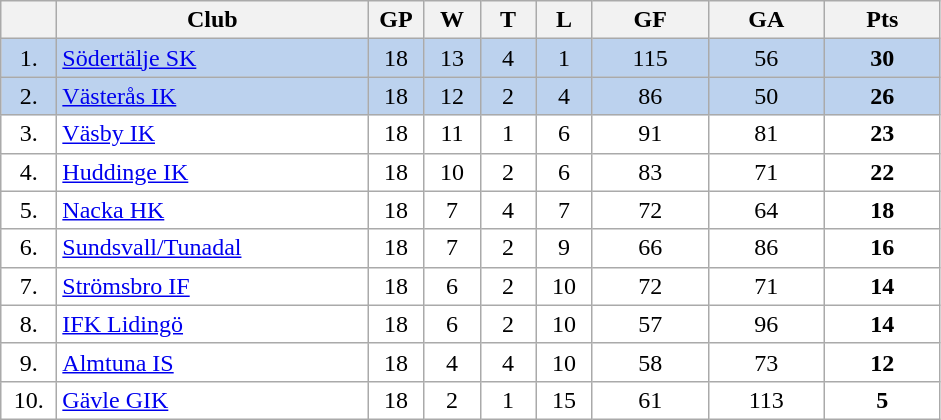<table class="wikitable">
<tr>
<th width="30"></th>
<th width="200">Club</th>
<th width="30">GP</th>
<th width="30">W</th>
<th width="30">T</th>
<th width="30">L</th>
<th width="70">GF</th>
<th width="70">GA</th>
<th width="70">Pts</th>
</tr>
<tr bgcolor="#BCD2EE" align="center">
<td>1.</td>
<td align="left"><a href='#'>Södertälje SK</a></td>
<td>18</td>
<td>13</td>
<td>4</td>
<td>1</td>
<td>115</td>
<td>56</td>
<td><strong>30</strong></td>
</tr>
<tr bgcolor="#BCD2EE" align="center">
<td>2.</td>
<td align="left"><a href='#'>Västerås IK</a></td>
<td>18</td>
<td>12</td>
<td>2</td>
<td>4</td>
<td>86</td>
<td>50</td>
<td><strong>26</strong></td>
</tr>
<tr bgcolor="#FFFFFF" align="center">
<td>3.</td>
<td align="left"><a href='#'>Väsby IK</a></td>
<td>18</td>
<td>11</td>
<td>1</td>
<td>6</td>
<td>91</td>
<td>81</td>
<td><strong>23</strong></td>
</tr>
<tr bgcolor="#FFFFFF" align="center">
<td>4.</td>
<td align="left"><a href='#'>Huddinge IK</a></td>
<td>18</td>
<td>10</td>
<td>2</td>
<td>6</td>
<td>83</td>
<td>71</td>
<td><strong>22</strong></td>
</tr>
<tr bgcolor="#FFFFFF" align="center">
<td>5.</td>
<td align="left"><a href='#'>Nacka HK</a></td>
<td>18</td>
<td>7</td>
<td>4</td>
<td>7</td>
<td>72</td>
<td>64</td>
<td><strong>18</strong></td>
</tr>
<tr bgcolor="#FFFFFF" align="center">
<td>6.</td>
<td align="left"><a href='#'>Sundsvall/Tunadal</a></td>
<td>18</td>
<td>7</td>
<td>2</td>
<td>9</td>
<td>66</td>
<td>86</td>
<td><strong>16</strong></td>
</tr>
<tr bgcolor="#FFFFFF" align="center">
<td>7.</td>
<td align="left"><a href='#'>Strömsbro IF</a></td>
<td>18</td>
<td>6</td>
<td>2</td>
<td>10</td>
<td>72</td>
<td>71</td>
<td><strong>14</strong></td>
</tr>
<tr bgcolor="#FFFFFF" align="center">
<td>8.</td>
<td align="left"><a href='#'>IFK Lidingö</a></td>
<td>18</td>
<td>6</td>
<td>2</td>
<td>10</td>
<td>57</td>
<td>96</td>
<td><strong>14</strong></td>
</tr>
<tr bgcolor="#FFFFFF" align="center">
<td>9.</td>
<td align="left"><a href='#'>Almtuna IS</a></td>
<td>18</td>
<td>4</td>
<td>4</td>
<td>10</td>
<td>58</td>
<td>73</td>
<td><strong>12</strong></td>
</tr>
<tr bgcolor="#FFFFFF" align="center">
<td>10.</td>
<td align="left"><a href='#'>Gävle GIK</a></td>
<td>18</td>
<td>2</td>
<td>1</td>
<td>15</td>
<td>61</td>
<td>113</td>
<td><strong>5</strong></td>
</tr>
</table>
